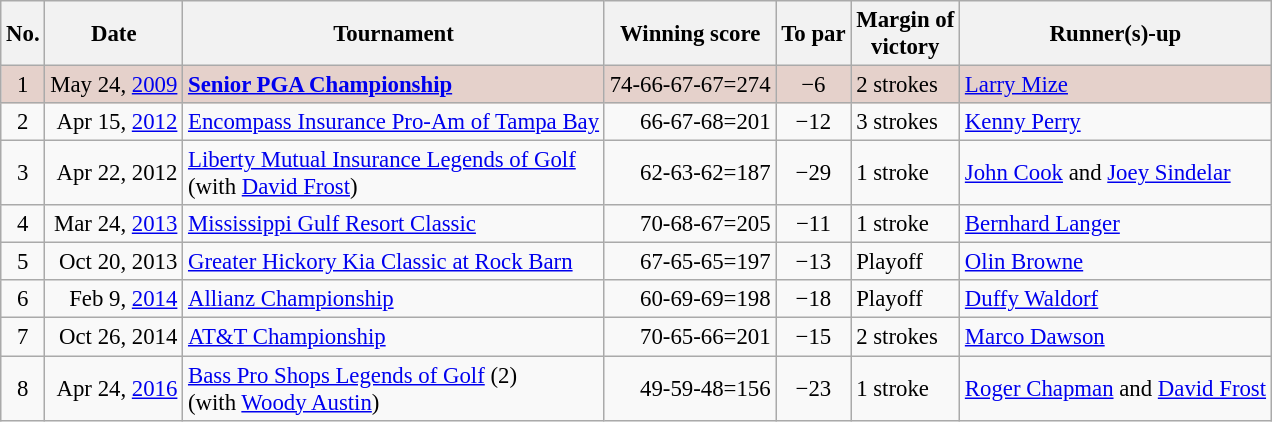<table class="wikitable" style="font-size:95%;">
<tr>
<th>No.</th>
<th>Date</th>
<th>Tournament</th>
<th>Winning score</th>
<th>To par</th>
<th>Margin of<br>victory</th>
<th>Runner(s)-up</th>
</tr>
<tr style="background:#e5d1cb;">
<td align=center>1</td>
<td align=right>May 24, <a href='#'>2009</a></td>
<td><strong><a href='#'>Senior PGA Championship</a></strong></td>
<td align=right>74-66-67-67=274</td>
<td align=center>−6</td>
<td>2 strokes</td>
<td> <a href='#'>Larry Mize</a></td>
</tr>
<tr>
<td align=center>2</td>
<td align=right>Apr 15, <a href='#'>2012</a></td>
<td><a href='#'>Encompass Insurance Pro-Am of Tampa Bay</a></td>
<td align=right>66-67-68=201</td>
<td align=center>−12</td>
<td>3 strokes</td>
<td> <a href='#'>Kenny Perry</a></td>
</tr>
<tr>
<td align=center>3</td>
<td align=right>Apr 22, 2012</td>
<td><a href='#'>Liberty Mutual Insurance Legends of Golf</a><br>(with  <a href='#'>David Frost</a>)</td>
<td align=right>62-63-62=187</td>
<td align=center>−29</td>
<td>1 stroke</td>
<td> <a href='#'>John Cook</a> and  <a href='#'>Joey Sindelar</a></td>
</tr>
<tr>
<td align=center>4</td>
<td align=right>Mar 24, <a href='#'>2013</a></td>
<td><a href='#'>Mississippi Gulf Resort Classic</a></td>
<td align=right>70-68-67=205</td>
<td align=center>−11</td>
<td>1 stroke</td>
<td> <a href='#'>Bernhard Langer</a></td>
</tr>
<tr>
<td align=center>5</td>
<td align=right>Oct 20, 2013</td>
<td><a href='#'>Greater Hickory Kia Classic at Rock Barn</a></td>
<td align=right>67-65-65=197</td>
<td align=center>−13</td>
<td>Playoff</td>
<td> <a href='#'>Olin Browne</a></td>
</tr>
<tr>
<td align=center>6</td>
<td align=right>Feb 9, <a href='#'>2014</a></td>
<td><a href='#'>Allianz Championship</a></td>
<td align=right>60-69-69=198</td>
<td align=center>−18</td>
<td>Playoff</td>
<td> <a href='#'>Duffy Waldorf</a></td>
</tr>
<tr>
<td align=center>7</td>
<td align=right>Oct 26, 2014</td>
<td><a href='#'>AT&T Championship</a></td>
<td align=right>70-65-66=201</td>
<td align=center>−15</td>
<td>2 strokes</td>
<td> <a href='#'>Marco Dawson</a></td>
</tr>
<tr>
<td align=center>8</td>
<td align=right>Apr 24, <a href='#'>2016</a></td>
<td><a href='#'>Bass Pro Shops Legends of Golf</a> (2)<br>(with  <a href='#'>Woody Austin</a>)</td>
<td align=right>49-59-48=156</td>
<td align=center>−23</td>
<td>1 stroke</td>
<td> <a href='#'>Roger Chapman</a> and  <a href='#'>David Frost</a></td>
</tr>
</table>
